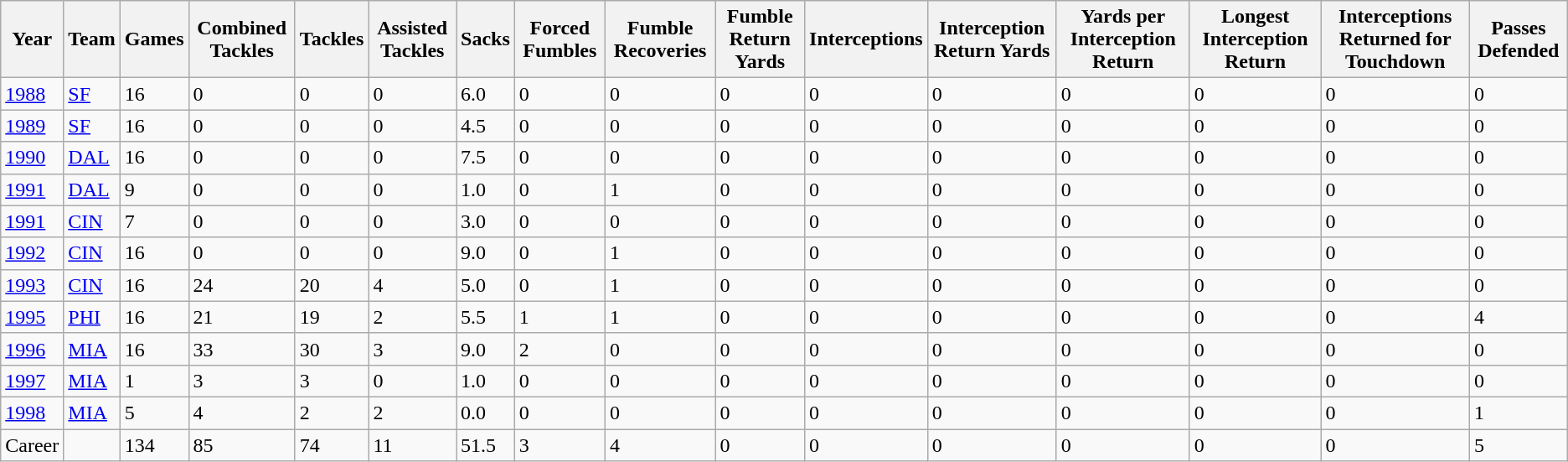<table class="wikitable">
<tr>
<th>Year</th>
<th>Team</th>
<th>Games</th>
<th>Combined Tackles</th>
<th>Tackles</th>
<th>Assisted Tackles</th>
<th>Sacks</th>
<th>Forced Fumbles</th>
<th>Fumble Recoveries</th>
<th>Fumble Return Yards</th>
<th>Interceptions</th>
<th>Interception Return Yards</th>
<th>Yards per Interception Return</th>
<th>Longest Interception Return</th>
<th>Interceptions Returned for Touchdown</th>
<th>Passes Defended</th>
</tr>
<tr>
<td><a href='#'>1988</a></td>
<td><a href='#'>SF</a></td>
<td>16</td>
<td>0</td>
<td>0</td>
<td>0</td>
<td>6.0</td>
<td>0</td>
<td>0</td>
<td>0</td>
<td>0</td>
<td>0</td>
<td>0</td>
<td>0</td>
<td>0</td>
<td>0</td>
</tr>
<tr>
<td><a href='#'>1989</a></td>
<td><a href='#'>SF</a></td>
<td>16</td>
<td>0</td>
<td>0</td>
<td>0</td>
<td>4.5</td>
<td>0</td>
<td>0</td>
<td>0</td>
<td>0</td>
<td>0</td>
<td>0</td>
<td>0</td>
<td>0</td>
<td>0</td>
</tr>
<tr>
<td><a href='#'>1990</a></td>
<td><a href='#'>DAL</a></td>
<td>16</td>
<td>0</td>
<td>0</td>
<td>0</td>
<td>7.5</td>
<td>0</td>
<td>0</td>
<td>0</td>
<td>0</td>
<td>0</td>
<td>0</td>
<td>0</td>
<td>0</td>
<td>0</td>
</tr>
<tr>
<td><a href='#'>1991</a></td>
<td><a href='#'>DAL</a></td>
<td>9</td>
<td>0</td>
<td>0</td>
<td>0</td>
<td>1.0</td>
<td>0</td>
<td>1</td>
<td>0</td>
<td>0</td>
<td>0</td>
<td>0</td>
<td>0</td>
<td>0</td>
<td>0</td>
</tr>
<tr>
<td><a href='#'>1991</a></td>
<td><a href='#'>CIN</a></td>
<td>7</td>
<td>0</td>
<td>0</td>
<td>0</td>
<td>3.0</td>
<td>0</td>
<td>0</td>
<td>0</td>
<td>0</td>
<td>0</td>
<td>0</td>
<td>0</td>
<td>0</td>
<td>0</td>
</tr>
<tr>
<td><a href='#'>1992</a></td>
<td><a href='#'>CIN</a></td>
<td>16</td>
<td>0</td>
<td>0</td>
<td>0</td>
<td>9.0</td>
<td>0</td>
<td>1</td>
<td>0</td>
<td>0</td>
<td>0</td>
<td>0</td>
<td>0</td>
<td>0</td>
<td>0</td>
</tr>
<tr>
<td><a href='#'>1993</a></td>
<td><a href='#'>CIN</a></td>
<td>16</td>
<td>24</td>
<td>20</td>
<td>4</td>
<td>5.0</td>
<td>0</td>
<td>1</td>
<td>0</td>
<td>0</td>
<td>0</td>
<td>0</td>
<td>0</td>
<td>0</td>
<td>0</td>
</tr>
<tr>
<td><a href='#'>1995</a></td>
<td><a href='#'>PHI</a></td>
<td>16</td>
<td>21</td>
<td>19</td>
<td>2</td>
<td>5.5</td>
<td>1</td>
<td>1</td>
<td>0</td>
<td>0</td>
<td>0</td>
<td>0</td>
<td>0</td>
<td>0</td>
<td>4</td>
</tr>
<tr>
<td><a href='#'>1996</a></td>
<td><a href='#'>MIA</a></td>
<td>16</td>
<td>33</td>
<td>30</td>
<td>3</td>
<td>9.0</td>
<td>2</td>
<td>0</td>
<td>0</td>
<td>0</td>
<td>0</td>
<td>0</td>
<td>0</td>
<td>0</td>
<td>0</td>
</tr>
<tr>
<td><a href='#'>1997</a></td>
<td><a href='#'>MIA</a></td>
<td>1</td>
<td>3</td>
<td>3</td>
<td>0</td>
<td>1.0</td>
<td>0</td>
<td>0</td>
<td>0</td>
<td>0</td>
<td>0</td>
<td>0</td>
<td>0</td>
<td>0</td>
<td>0</td>
</tr>
<tr>
<td><a href='#'>1998</a></td>
<td><a href='#'>MIA</a></td>
<td>5</td>
<td>4</td>
<td>2</td>
<td>2</td>
<td>0.0</td>
<td>0</td>
<td>0</td>
<td>0</td>
<td>0</td>
<td>0</td>
<td>0</td>
<td>0</td>
<td>0</td>
<td>1</td>
</tr>
<tr>
<td>Career</td>
<td></td>
<td>134</td>
<td>85</td>
<td>74</td>
<td>11</td>
<td>51.5</td>
<td>3</td>
<td>4</td>
<td>0</td>
<td>0</td>
<td>0</td>
<td>0</td>
<td>0</td>
<td>0</td>
<td>5</td>
</tr>
</table>
